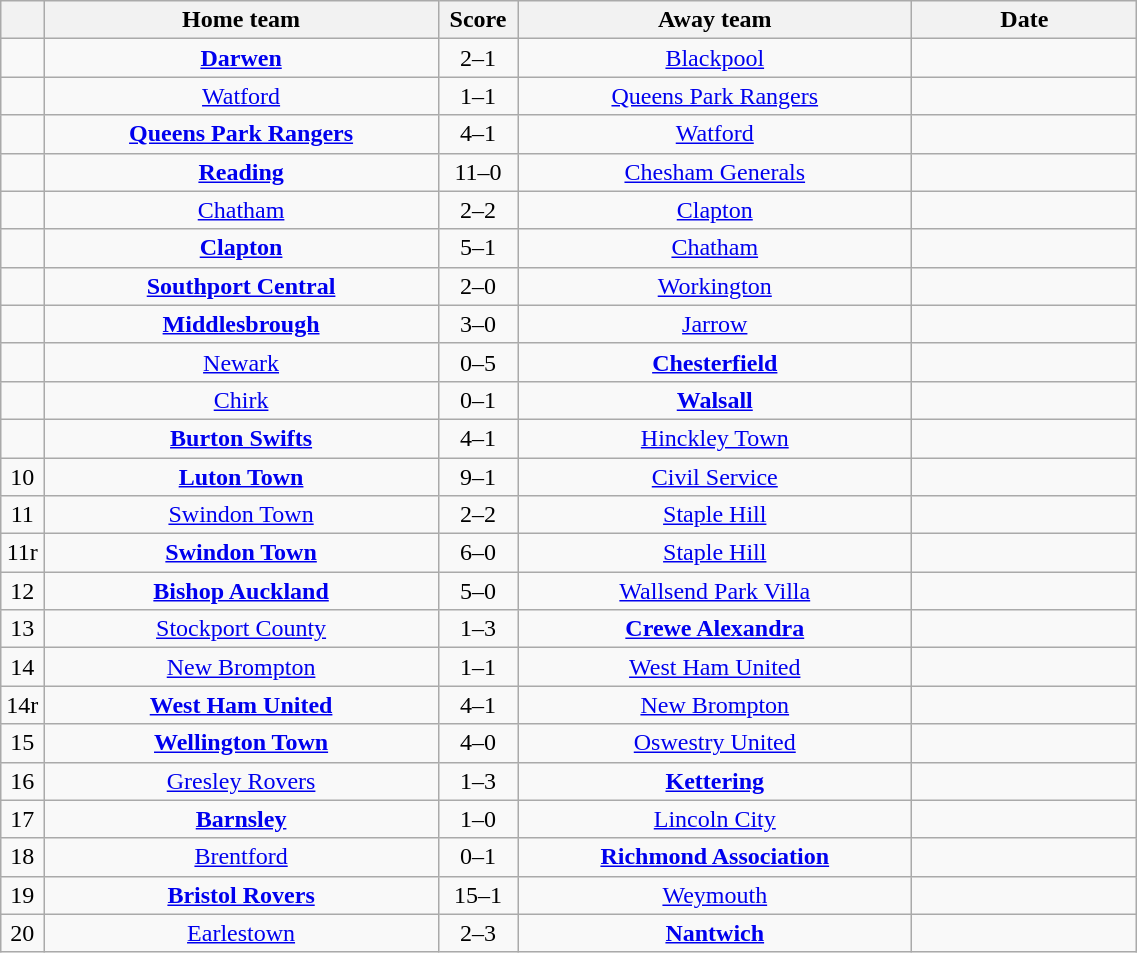<table class="wikitable sortable" style="text-align:center; width:60%">
<tr>
<th style="width:3%"></th>
<th style="width:35%">Home team</th>
<th class="unsortable" style="width:7%">Score</th>
<th style="width:35%">Away team</th>
<th style="width:20%">Date</th>
</tr>
<tr>
<td></td>
<td><strong><a href='#'>Darwen</a></strong></td>
<td>2–1</td>
<td><a href='#'>Blackpool</a></td>
<td></td>
</tr>
<tr>
<td></td>
<td><a href='#'>Watford</a></td>
<td>1–1</td>
<td><a href='#'>Queens Park Rangers</a></td>
<td></td>
</tr>
<tr>
<td></td>
<td><strong><a href='#'>Queens Park Rangers</a></strong></td>
<td>4–1</td>
<td><a href='#'>Watford</a></td>
<td></td>
</tr>
<tr>
<td></td>
<td><strong><a href='#'>Reading</a></strong></td>
<td>11–0</td>
<td><a href='#'>Chesham Generals</a></td>
<td></td>
</tr>
<tr>
<td></td>
<td><a href='#'>Chatham</a></td>
<td>2–2</td>
<td><a href='#'>Clapton</a></td>
<td></td>
</tr>
<tr>
<td></td>
<td><strong><a href='#'>Clapton</a></strong></td>
<td>5–1</td>
<td><a href='#'>Chatham</a></td>
<td></td>
</tr>
<tr>
<td></td>
<td><strong><a href='#'>Southport Central</a></strong></td>
<td>2–0</td>
<td><a href='#'>Workington</a></td>
<td></td>
</tr>
<tr>
<td></td>
<td><strong><a href='#'>Middlesbrough</a></strong></td>
<td>3–0</td>
<td><a href='#'>Jarrow</a></td>
<td></td>
</tr>
<tr>
<td></td>
<td><a href='#'>Newark</a></td>
<td>0–5</td>
<td><strong><a href='#'>Chesterfield</a></strong></td>
<td></td>
</tr>
<tr>
<td></td>
<td><a href='#'>Chirk</a></td>
<td>0–1</td>
<td><strong><a href='#'>Walsall</a></strong></td>
<td></td>
</tr>
<tr>
<td></td>
<td><strong><a href='#'>Burton Swifts</a></strong></td>
<td>4–1</td>
<td><a href='#'>Hinckley Town</a></td>
<td></td>
</tr>
<tr>
<td>10</td>
<td><strong><a href='#'>Luton Town</a></strong></td>
<td>9–1</td>
<td><a href='#'>Civil Service</a></td>
<td></td>
</tr>
<tr>
<td>11</td>
<td><a href='#'>Swindon Town</a></td>
<td>2–2</td>
<td><a href='#'>Staple Hill</a></td>
<td></td>
</tr>
<tr>
<td>11r</td>
<td><strong><a href='#'>Swindon Town</a></strong></td>
<td>6–0</td>
<td><a href='#'>Staple Hill</a></td>
<td></td>
</tr>
<tr>
<td>12</td>
<td><strong><a href='#'>Bishop Auckland</a></strong></td>
<td>5–0</td>
<td><a href='#'>Wallsend Park Villa</a></td>
<td></td>
</tr>
<tr>
<td>13</td>
<td><a href='#'>Stockport County</a></td>
<td>1–3</td>
<td><strong><a href='#'>Crewe Alexandra</a></strong></td>
<td></td>
</tr>
<tr>
<td>14</td>
<td><a href='#'>New Brompton</a></td>
<td>1–1</td>
<td><a href='#'>West Ham United</a></td>
<td></td>
</tr>
<tr>
<td>14r</td>
<td><strong><a href='#'>West Ham United</a></strong></td>
<td>4–1</td>
<td><a href='#'>New Brompton</a></td>
<td></td>
</tr>
<tr>
<td>15</td>
<td><strong><a href='#'>Wellington Town</a></strong></td>
<td>4–0</td>
<td><a href='#'>Oswestry United</a></td>
<td></td>
</tr>
<tr>
<td>16</td>
<td><a href='#'>Gresley Rovers</a></td>
<td>1–3</td>
<td><strong><a href='#'>Kettering</a></strong></td>
<td></td>
</tr>
<tr>
<td>17</td>
<td><strong><a href='#'>Barnsley</a></strong></td>
<td>1–0</td>
<td><a href='#'>Lincoln City</a></td>
<td></td>
</tr>
<tr>
<td>18</td>
<td><a href='#'>Brentford</a></td>
<td>0–1</td>
<td><strong><a href='#'>Richmond Association</a></strong></td>
<td></td>
</tr>
<tr>
<td>19</td>
<td><strong><a href='#'>Bristol Rovers</a></strong></td>
<td>15–1</td>
<td><a href='#'>Weymouth</a></td>
<td></td>
</tr>
<tr>
<td>20</td>
<td><a href='#'>Earlestown</a></td>
<td>2–3</td>
<td><strong><a href='#'>Nantwich</a></strong></td>
<td></td>
</tr>
</table>
